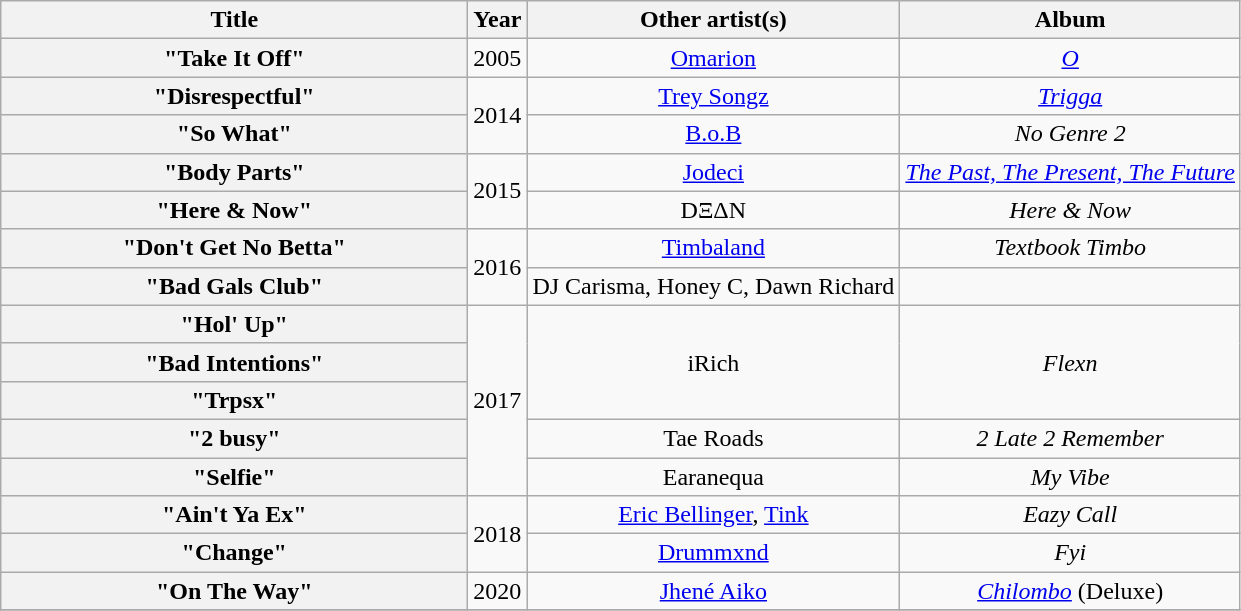<table class="wikitable plainrowheaders" style="text-align:center;" border="1">
<tr>
<th scope="col" style="width:19em;">Title</th>
<th scope="col">Year</th>
<th scope="col">Other artist(s)</th>
<th scope="col">Album</th>
</tr>
<tr>
<th scope="row">"Take It Off"</th>
<td>2005</td>
<td><a href='#'>Omarion</a></td>
<td><em><a href='#'>O</a></em></td>
</tr>
<tr>
<th scope="row">"Disrespectful"</th>
<td rowspan="2">2014</td>
<td><a href='#'>Trey Songz</a></td>
<td><em><a href='#'>Trigga</a></em></td>
</tr>
<tr>
<th scope="row">"So What"</th>
<td><a href='#'>B.o.B</a></td>
<td><em>No Genre 2</em></td>
</tr>
<tr>
<th scope="row">"Body Parts"</th>
<td rowspan="2">2015</td>
<td><a href='#'>Jodeci</a></td>
<td><em><a href='#'>The Past, The Present, The Future</a></em></td>
</tr>
<tr>
<th scope="row">"Here & Now"</th>
<td>DΞΔN</td>
<td><em>Here & Now</em></td>
</tr>
<tr>
<th scope="row">"Don't Get No Betta"</th>
<td rowspan="2">2016</td>
<td><a href='#'>Timbaland</a></td>
<td><em>Textbook Timbo</em></td>
</tr>
<tr>
<th scope="row">"Bad Gals Club"</th>
<td>DJ Carisma, Honey C, Dawn Richard</td>
<td></td>
</tr>
<tr>
<th scope="row">"Hol' Up"</th>
<td rowspan="5">2017</td>
<td rowspan="3">iRich</td>
<td rowspan="3"><em>Flexn</em></td>
</tr>
<tr>
<th scope="row">"Bad Intentions"</th>
</tr>
<tr>
<th scope="row">"Trpsx"</th>
</tr>
<tr>
<th scope="row">"2 busy"</th>
<td>Tae Roads</td>
<td><em>2 Late 2 Remember</em></td>
</tr>
<tr>
<th scope="row">"Selfie"</th>
<td>Earanequa</td>
<td><em>My Vibe</em></td>
</tr>
<tr>
<th scope="row">"Ain't Ya Ex"</th>
<td rowspan="2">2018</td>
<td><a href='#'>Eric Bellinger</a>, <a href='#'>Tink</a></td>
<td><em>Eazy Call</em></td>
</tr>
<tr>
<th scope="row">"Change"</th>
<td><a href='#'>Drummxnd</a></td>
<td><em>Fyi</em></td>
</tr>
<tr>
<th scope="row">"On The Way"</th>
<td rowspan="1">2020</td>
<td><a href='#'>Jhené Aiko</a></td>
<td><em><a href='#'>Chilombo</a></em> (Deluxe)</td>
</tr>
<tr>
</tr>
</table>
